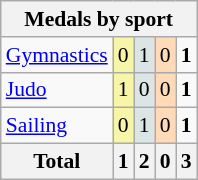<table class="wikitable" style="font-size:90%; text-align:center;">
<tr>
<th colspan="5">Medals by sport</th>
</tr>
<tr>
<td align="left"><a href='#'>Gymnastics</a></td>
<td style="background:#F7F6A8;">0</td>
<td style="background:#DCE5E5;">1</td>
<td style="background:#FFDAB9;">0</td>
<td><strong>1</strong></td>
</tr>
<tr>
<td align="left"><a href='#'>Judo</a></td>
<td style="background:#F7F6A8;">1</td>
<td style="background:#DCE5E5;">0</td>
<td style="background:#FFDAB9;">0</td>
<td><strong>1</strong></td>
</tr>
<tr>
<td align="left"><a href='#'>Sailing</a></td>
<td style="background:#F7F6A8;">0</td>
<td style="background:#DCE5E5;">1</td>
<td style="background:#FFDAB9;">0</td>
<td><strong>1</strong></td>
</tr>
<tr class="sortbottom">
<th>Total</th>
<th>1</th>
<th>2</th>
<th>0</th>
<th>3</th>
</tr>
</table>
